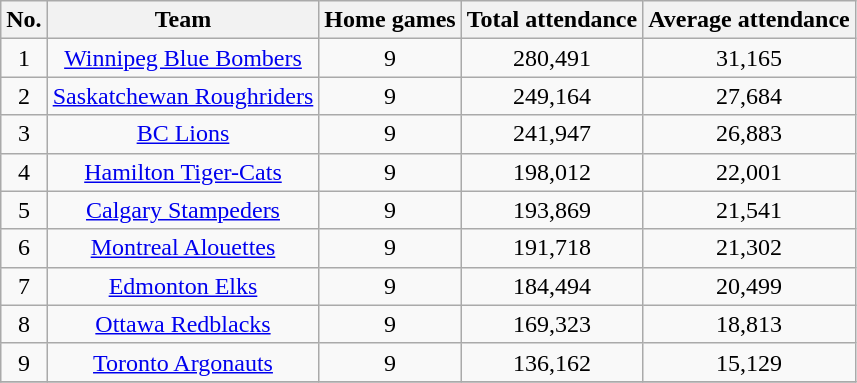<table class="wikitable plainrowheaders sortable" style="text-align:center;">
<tr>
<th scope="col">No.</th>
<th scope="col">Team</th>
<th scope="col">Home games</th>
<th scope="col">Total attendance</th>
<th scope="col">Average attendance</th>
</tr>
<tr>
<td>1</td>
<td><a href='#'>Winnipeg Blue Bombers</a></td>
<td>9</td>
<td>280,491</td>
<td>31,165</td>
</tr>
<tr>
<td>2</td>
<td><a href='#'>Saskatchewan Roughriders</a></td>
<td>9</td>
<td>249,164</td>
<td>27,684</td>
</tr>
<tr>
<td>3</td>
<td><a href='#'>BC Lions</a></td>
<td>9</td>
<td>241,947</td>
<td>26,883</td>
</tr>
<tr>
<td>4</td>
<td><a href='#'>Hamilton Tiger-Cats</a></td>
<td>9</td>
<td>198,012</td>
<td>22,001</td>
</tr>
<tr>
<td>5</td>
<td><a href='#'>Calgary Stampeders</a></td>
<td>9</td>
<td>193,869</td>
<td>21,541</td>
</tr>
<tr>
<td>6</td>
<td><a href='#'>Montreal Alouettes</a></td>
<td>9</td>
<td>191,718</td>
<td>21,302</td>
</tr>
<tr>
<td>7</td>
<td><a href='#'>Edmonton Elks</a></td>
<td>9</td>
<td>184,494</td>
<td>20,499</td>
</tr>
<tr>
<td>8</td>
<td><a href='#'>Ottawa Redblacks</a></td>
<td>9</td>
<td>169,323</td>
<td>18,813</td>
</tr>
<tr>
<td>9</td>
<td><a href='#'>Toronto Argonauts</a></td>
<td>9</td>
<td>136,162</td>
<td>15,129</td>
</tr>
<tr>
</tr>
</table>
